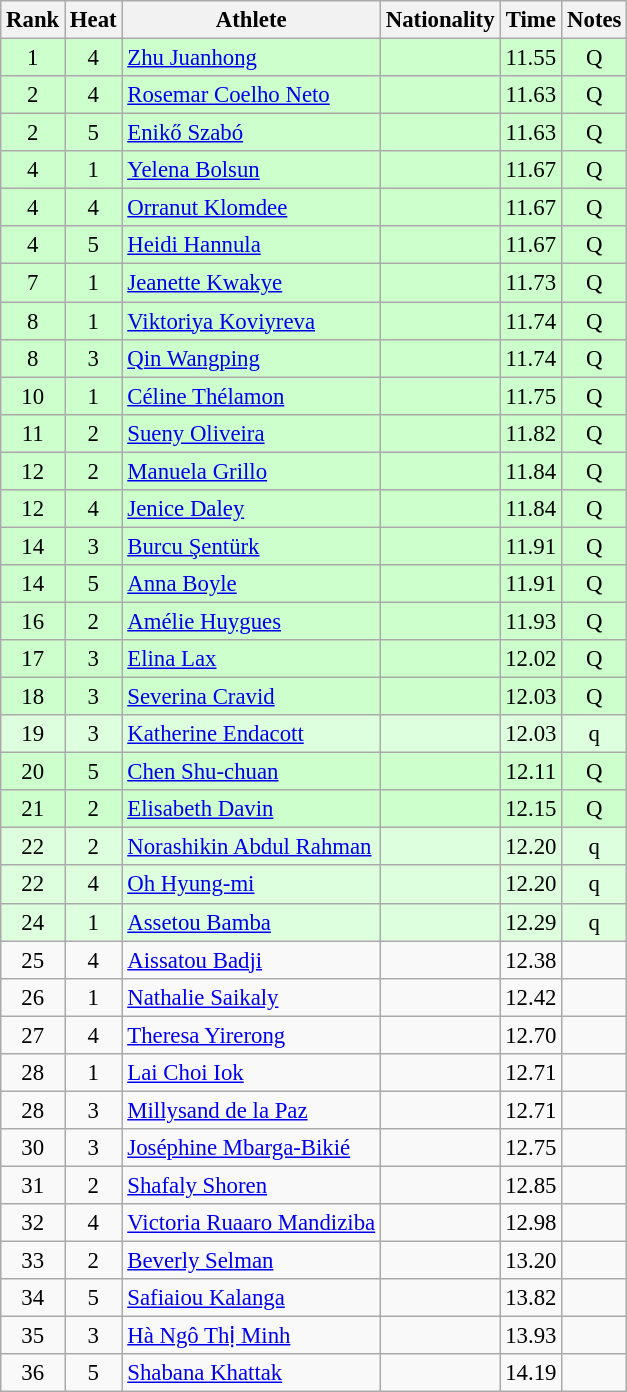<table class="wikitable sortable" style="text-align:center;font-size:95%">
<tr>
<th>Rank</th>
<th>Heat</th>
<th>Athlete</th>
<th>Nationality</th>
<th>Time</th>
<th>Notes</th>
</tr>
<tr bgcolor=ccffcc>
<td>1</td>
<td>4</td>
<td align="left"><a href='#'>Zhu Juanhong</a></td>
<td align=left></td>
<td>11.55</td>
<td>Q</td>
</tr>
<tr bgcolor=ccffcc>
<td>2</td>
<td>4</td>
<td align="left"><a href='#'>Rosemar Coelho Neto</a></td>
<td align=left></td>
<td>11.63</td>
<td>Q</td>
</tr>
<tr bgcolor=ccffcc>
<td>2</td>
<td>5</td>
<td align="left"><a href='#'>Enikő Szabó</a></td>
<td align=left></td>
<td>11.63</td>
<td>Q</td>
</tr>
<tr bgcolor=ccffcc>
<td>4</td>
<td>1</td>
<td align="left"><a href='#'>Yelena Bolsun</a></td>
<td align=left></td>
<td>11.67</td>
<td>Q</td>
</tr>
<tr bgcolor=ccffcc>
<td>4</td>
<td>4</td>
<td align="left"><a href='#'>Orranut Klomdee</a></td>
<td align=left></td>
<td>11.67</td>
<td>Q</td>
</tr>
<tr bgcolor=ccffcc>
<td>4</td>
<td>5</td>
<td align="left"><a href='#'>Heidi Hannula</a></td>
<td align=left></td>
<td>11.67</td>
<td>Q</td>
</tr>
<tr bgcolor=ccffcc>
<td>7</td>
<td>1</td>
<td align="left"><a href='#'>Jeanette Kwakye</a></td>
<td align=left></td>
<td>11.73</td>
<td>Q</td>
</tr>
<tr bgcolor=ccffcc>
<td>8</td>
<td>1</td>
<td align="left"><a href='#'>Viktoriya Koviyreva</a></td>
<td align=left></td>
<td>11.74</td>
<td>Q</td>
</tr>
<tr bgcolor=ccffcc>
<td>8</td>
<td>3</td>
<td align="left"><a href='#'>Qin Wangping</a></td>
<td align=left></td>
<td>11.74</td>
<td>Q</td>
</tr>
<tr bgcolor=ccffcc>
<td>10</td>
<td>1</td>
<td align="left"><a href='#'>Céline Thélamon</a></td>
<td align=left></td>
<td>11.75</td>
<td>Q</td>
</tr>
<tr bgcolor=ccffcc>
<td>11</td>
<td>2</td>
<td align="left"><a href='#'>Sueny Oliveira</a></td>
<td align=left></td>
<td>11.82</td>
<td>Q</td>
</tr>
<tr bgcolor=ccffcc>
<td>12</td>
<td>2</td>
<td align="left"><a href='#'>Manuela Grillo</a></td>
<td align=left></td>
<td>11.84</td>
<td>Q</td>
</tr>
<tr bgcolor=ccffcc>
<td>12</td>
<td>4</td>
<td align="left"><a href='#'>Jenice Daley</a></td>
<td align=left></td>
<td>11.84</td>
<td>Q</td>
</tr>
<tr bgcolor=ccffcc>
<td>14</td>
<td>3</td>
<td align="left"><a href='#'>Burcu Şentürk</a></td>
<td align=left></td>
<td>11.91</td>
<td>Q</td>
</tr>
<tr bgcolor=ccffcc>
<td>14</td>
<td>5</td>
<td align="left"><a href='#'>Anna Boyle</a></td>
<td align=left></td>
<td>11.91</td>
<td>Q</td>
</tr>
<tr bgcolor=ccffcc>
<td>16</td>
<td>2</td>
<td align="left"><a href='#'>Amélie Huygues</a></td>
<td align=left></td>
<td>11.93</td>
<td>Q</td>
</tr>
<tr bgcolor=ccffcc>
<td>17</td>
<td>3</td>
<td align="left"><a href='#'>Elina Lax</a></td>
<td align=left></td>
<td>12.02</td>
<td>Q</td>
</tr>
<tr bgcolor=ccffcc>
<td>18</td>
<td>3</td>
<td align="left"><a href='#'>Severina Cravid</a></td>
<td align=left></td>
<td>12.03</td>
<td>Q</td>
</tr>
<tr bgcolor=ddffdd>
<td>19</td>
<td>3</td>
<td align="left"><a href='#'>Katherine Endacott</a></td>
<td align=left></td>
<td>12.03</td>
<td>q</td>
</tr>
<tr bgcolor=ccffcc>
<td>20</td>
<td>5</td>
<td align="left"><a href='#'>Chen Shu-chuan</a></td>
<td align=left></td>
<td>12.11</td>
<td>Q</td>
</tr>
<tr bgcolor=ccffcc>
<td>21</td>
<td>2</td>
<td align="left"><a href='#'>Elisabeth Davin</a></td>
<td align=left></td>
<td>12.15</td>
<td>Q</td>
</tr>
<tr bgcolor=ddffdd>
<td>22</td>
<td>2</td>
<td align="left"><a href='#'>Norashikin Abdul Rahman</a></td>
<td align=left></td>
<td>12.20</td>
<td>q</td>
</tr>
<tr bgcolor=ddffdd>
<td>22</td>
<td>4</td>
<td align="left"><a href='#'>Oh Hyung-mi</a></td>
<td align=left></td>
<td>12.20</td>
<td>q</td>
</tr>
<tr bgcolor=ddffdd>
<td>24</td>
<td>1</td>
<td align="left"><a href='#'>Assetou Bamba</a></td>
<td align=left></td>
<td>12.29</td>
<td>q</td>
</tr>
<tr>
<td>25</td>
<td>4</td>
<td align="left"><a href='#'>Aissatou Badji</a></td>
<td align=left></td>
<td>12.38</td>
<td></td>
</tr>
<tr>
<td>26</td>
<td>1</td>
<td align="left"><a href='#'>Nathalie Saikaly</a></td>
<td align=left></td>
<td>12.42</td>
<td></td>
</tr>
<tr>
<td>27</td>
<td>4</td>
<td align="left"><a href='#'>Theresa Yirerong</a></td>
<td align=left></td>
<td>12.70</td>
<td></td>
</tr>
<tr>
<td>28</td>
<td>1</td>
<td align="left"><a href='#'>Lai Choi Iok</a></td>
<td align=left></td>
<td>12.71</td>
<td></td>
</tr>
<tr>
<td>28</td>
<td>3</td>
<td align="left"><a href='#'>Millysand de la Paz</a></td>
<td align=left></td>
<td>12.71</td>
<td></td>
</tr>
<tr>
<td>30</td>
<td>3</td>
<td align="left"><a href='#'>Joséphine Mbarga-Bikié</a></td>
<td align=left></td>
<td>12.75</td>
<td></td>
</tr>
<tr>
<td>31</td>
<td>2</td>
<td align="left"><a href='#'>Shafaly Shoren</a></td>
<td align=left></td>
<td>12.85</td>
<td></td>
</tr>
<tr>
<td>32</td>
<td>4</td>
<td align="left"><a href='#'>Victoria Ruaaro Mandiziba</a></td>
<td align=left></td>
<td>12.98</td>
<td></td>
</tr>
<tr>
<td>33</td>
<td>2</td>
<td align="left"><a href='#'>Beverly Selman</a></td>
<td align=left></td>
<td>13.20</td>
<td></td>
</tr>
<tr>
<td>34</td>
<td>5</td>
<td align="left"><a href='#'>Safiaiou Kalanga</a></td>
<td align=left></td>
<td>13.82</td>
<td></td>
</tr>
<tr>
<td>35</td>
<td>3</td>
<td align="left"><a href='#'>Hà Ngô Thị Minh</a></td>
<td align=left></td>
<td>13.93</td>
<td></td>
</tr>
<tr>
<td>36</td>
<td>5</td>
<td align="left"><a href='#'>Shabana Khattak</a></td>
<td align=left></td>
<td>14.19</td>
<td></td>
</tr>
</table>
